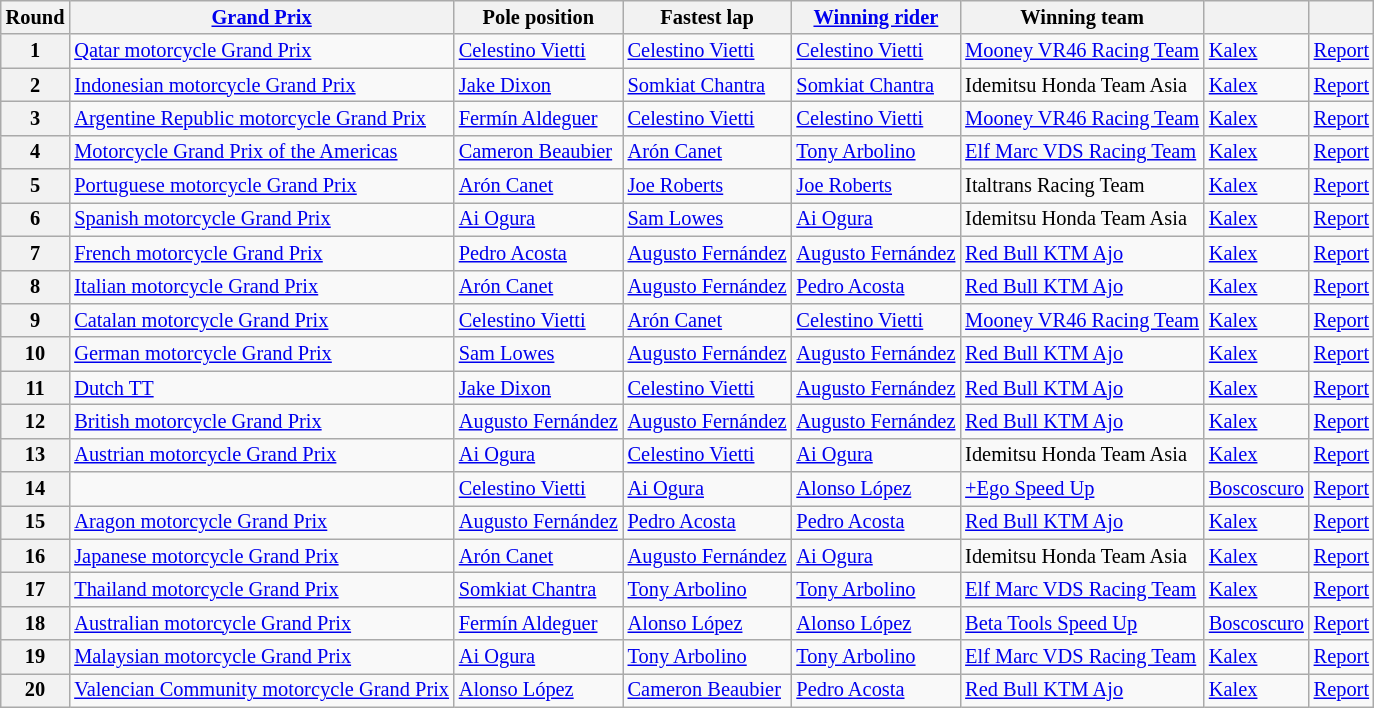<table class="wikitable sortable" style="font-size: 85%">
<tr>
<th>Round</th>
<th><a href='#'>Grand Prix</a></th>
<th>Pole position</th>
<th>Fastest lap</th>
<th><a href='#'>Winning rider</a></th>
<th>Winning team</th>
<th></th>
<th class="unsortable"></th>
</tr>
<tr>
<th>1</th>
<td> <a href='#'>Qatar motorcycle Grand Prix</a></td>
<td data-sort-value="VIE"> <a href='#'>Celestino Vietti</a></td>
<td data-sort-value="VIE"> <a href='#'>Celestino Vietti</a></td>
<td data-sort-value="VIE"> <a href='#'>Celestino Vietti</a></td>
<td nowrap data-sort-value="MOO"> <a href='#'>Mooney VR46 Racing Team</a></td>
<td data-sort-value="KAL"> <a href='#'>Kalex</a></td>
<td><a href='#'>Report</a></td>
</tr>
<tr>
<th>2</th>
<td> <a href='#'>Indonesian motorcycle Grand Prix</a></td>
<td data-sort-value="DIX"> <a href='#'>Jake Dixon</a></td>
<td data-sort-value="CHA"> <a href='#'>Somkiat Chantra</a></td>
<td data-sort-value="CHA"> <a href='#'>Somkiat Chantra</a></td>
<td data-sort-value="IDE"> Idemitsu Honda Team Asia</td>
<td data-sort-value="KAL"> <a href='#'>Kalex</a></td>
<td><a href='#'>Report</a></td>
</tr>
<tr>
<th>3</th>
<td> <a href='#'>Argentine Republic motorcycle Grand Prix</a></td>
<td data-sort-value="ALD"> <a href='#'>Fermín Aldeguer</a></td>
<td data-sort-value="VIE"> <a href='#'>Celestino Vietti</a></td>
<td data-sort-value="VIE"> <a href='#'>Celestino Vietti</a></td>
<td data-sort-value="MOO"> <a href='#'>Mooney VR46 Racing Team</a></td>
<td data-sort-value="KAL"> <a href='#'>Kalex</a></td>
<td><a href='#'>Report</a></td>
</tr>
<tr>
<th>4</th>
<td data-sort-value="ame"> <a href='#'>Motorcycle Grand Prix of the Americas</a></td>
<td data-sort-value="BEA"> <a href='#'>Cameron Beaubier</a></td>
<td data-sort-value="CAN"> <a href='#'>Arón Canet</a></td>
<td data-sort-value="ARB"> <a href='#'>Tony Arbolino</a></td>
<td data-sort-value="ELF"> <a href='#'>Elf Marc VDS Racing Team</a></td>
<td data-sort-value="KAL"> <a href='#'>Kalex</a></td>
<td><a href='#'>Report</a></td>
</tr>
<tr>
<th>5</th>
<td> <a href='#'>Portuguese motorcycle Grand Prix</a></td>
<td data-sort-value="CAN"> <a href='#'>Arón Canet</a></td>
<td data-sort-value="ROB"> <a href='#'>Joe Roberts</a></td>
<td data-sort-value="ROB"> <a href='#'>Joe Roberts</a></td>
<td data-sort-value="ITA"> Italtrans Racing Team</td>
<td data-sort-value="KAL"> <a href='#'>Kalex</a></td>
<td><a href='#'>Report</a></td>
</tr>
<tr>
<th>6</th>
<td> <a href='#'>Spanish motorcycle Grand Prix</a></td>
<td data-sort-value="OGU"> <a href='#'>Ai Ogura</a></td>
<td data-sort-value="LOW"> <a href='#'>Sam Lowes</a></td>
<td data-sort-value="OGU"> <a href='#'>Ai Ogura</a></td>
<td data-sort-value="IDE"> Idemitsu Honda Team Asia</td>
<td data-sort-value="KAL"> <a href='#'>Kalex</a></td>
<td><a href='#'>Report</a></td>
</tr>
<tr>
<th>7</th>
<td> <a href='#'>French motorcycle Grand Prix</a></td>
<td data-sort-value="ACO"> <a href='#'>Pedro Acosta</a></td>
<td nowrap data-sort-value="FER"> <a href='#'>Augusto Fernández</a></td>
<td nowrap data-sort-value="FER"> <a href='#'>Augusto Fernández</a></td>
<td data-sort-value="RED"> <a href='#'>Red Bull KTM Ajo</a></td>
<td data-sort-value="KAL"> <a href='#'>Kalex</a></td>
<td><a href='#'>Report</a></td>
</tr>
<tr>
<th>8</th>
<td> <a href='#'>Italian motorcycle Grand Prix</a></td>
<td data-sort-value="CAN"> <a href='#'>Arón Canet</a></td>
<td data-sort-value="FER"> <a href='#'>Augusto Fernández</a></td>
<td data-sort-value="ACO"> <a href='#'>Pedro Acosta</a></td>
<td data-sort-value="RED"> <a href='#'>Red Bull KTM Ajo</a></td>
<td data-sort-value="KAL"> <a href='#'>Kalex</a></td>
<td><a href='#'>Report</a></td>
</tr>
<tr>
<th>9</th>
<td> <a href='#'>Catalan motorcycle Grand Prix</a></td>
<td data-sort-value="VIE"> <a href='#'>Celestino Vietti</a></td>
<td data-sort-value="CAN"> <a href='#'>Arón Canet</a></td>
<td data-sort-value="VIE"> <a href='#'>Celestino Vietti</a></td>
<td data-sort-value="MOO"> <a href='#'>Mooney VR46 Racing Team</a></td>
<td data-sort-value="KAL"> <a href='#'>Kalex</a></td>
<td><a href='#'>Report</a></td>
</tr>
<tr>
<th>10</th>
<td> <a href='#'>German motorcycle Grand Prix</a></td>
<td data-sort-value="LOW"> <a href='#'>Sam Lowes</a></td>
<td data-sort-value="FER"> <a href='#'>Augusto Fernández</a></td>
<td data-sort-value="FER"> <a href='#'>Augusto Fernández</a></td>
<td data-sort-value="RED"> <a href='#'>Red Bull KTM Ajo</a></td>
<td data-sort-value="KAL"> <a href='#'>Kalex</a></td>
<td><a href='#'>Report</a></td>
</tr>
<tr>
<th>11</th>
<td data-sort-value="dut"> <a href='#'>Dutch TT</a></td>
<td data-sort-value="DIX"> <a href='#'>Jake Dixon</a></td>
<td data-sort-value="VIE"> <a href='#'>Celestino Vietti</a></td>
<td data-sort-value="FER"> <a href='#'>Augusto Fernández</a></td>
<td data-sort-value="RED"> <a href='#'>Red Bull KTM Ajo</a></td>
<td data-sort-value="KAL"> <a href='#'>Kalex</a></td>
<td><a href='#'>Report</a></td>
</tr>
<tr>
<th>12</th>
<td data-sort-value="bri"> <a href='#'>British motorcycle Grand Prix</a></td>
<td nowrap data-sort-value="FER"> <a href='#'>Augusto Fernández</a></td>
<td data-sort-value="FER"> <a href='#'>Augusto Fernández</a></td>
<td data-sort-value="FER"> <a href='#'>Augusto Fernández</a></td>
<td data-sort-value="RED"> <a href='#'>Red Bull KTM Ajo</a></td>
<td data-sort-value="KAL"> <a href='#'>Kalex</a></td>
<td><a href='#'>Report</a></td>
</tr>
<tr>
<th>13</th>
<td> <a href='#'>Austrian motorcycle Grand Prix</a></td>
<td data-sort-value="OGU"> <a href='#'>Ai Ogura</a></td>
<td data-sort-value="VIE"> <a href='#'>Celestino Vietti</a></td>
<td data-sort-value="OGU"> <a href='#'>Ai Ogura</a></td>
<td data-sort-value="IDE"> Idemitsu Honda Team Asia</td>
<td data-sort-value="KAL"> <a href='#'>Kalex</a></td>
<td><a href='#'>Report</a></td>
</tr>
<tr>
<th>14</th>
<td></td>
<td data-sort-value="VIE"> <a href='#'>Celestino Vietti</a></td>
<td data-sort-value="OGU"> <a href='#'>Ai Ogura</a></td>
<td data-sort-value="LOP"> <a href='#'>Alonso López</a></td>
<td data-sort-value="SPE"> <a href='#'>+Ego Speed Up</a></td>
<td data-sort-value="BOS"> <a href='#'>Boscoscuro</a></td>
<td><a href='#'>Report</a></td>
</tr>
<tr>
<th>15</th>
<td> <a href='#'>Aragon motorcycle Grand Prix</a></td>
<td data-sort-value="FER"> <a href='#'>Augusto Fernández</a></td>
<td data-sort-value="ACO"> <a href='#'>Pedro Acosta</a></td>
<td data-sort-value="ACO"> <a href='#'>Pedro Acosta</a></td>
<td data-sort-value="RED"> <a href='#'>Red Bull KTM Ajo</a></td>
<td data-sort-value="KAL"> <a href='#'>Kalex</a></td>
<td><a href='#'>Report</a></td>
</tr>
<tr>
<th>16</th>
<td> <a href='#'>Japanese motorcycle Grand Prix</a></td>
<td data-sort-value="CAN"> <a href='#'>Arón Canet</a></td>
<td data-sort-value="FER"> <a href='#'>Augusto Fernández</a></td>
<td data-sort-value="OGU"> <a href='#'>Ai Ogura</a></td>
<td data-sort-value="IDE"> Idemitsu Honda Team Asia</td>
<td data-sort-value="KAL"> <a href='#'>Kalex</a></td>
<td><a href='#'>Report</a></td>
</tr>
<tr>
<th>17</th>
<td> <a href='#'>Thailand motorcycle Grand Prix</a></td>
<td data-sort-value="CHA"> <a href='#'>Somkiat Chantra</a></td>
<td data-sort-value="ARB"> <a href='#'>Tony Arbolino</a></td>
<td data-sort-value="ARB"> <a href='#'>Tony Arbolino</a></td>
<td data-sort-value="ELF"> <a href='#'>Elf Marc VDS Racing Team</a></td>
<td data-sort-value="KAL"> <a href='#'>Kalex</a></td>
<td><a href='#'>Report</a></td>
</tr>
<tr>
<th>18</th>
<td> <a href='#'>Australian motorcycle Grand Prix</a></td>
<td data-sort-value="ALD"> <a href='#'>Fermín Aldeguer</a></td>
<td data-sort-value="LOP"> <a href='#'>Alonso López</a></td>
<td data-sort-value="LOP"> <a href='#'>Alonso López</a></td>
<td data-sort-value="SPE"> <a href='#'>Beta Tools Speed Up</a></td>
<td data-sort-value="BOS"> <a href='#'>Boscoscuro</a></td>
<td><a href='#'>Report</a></td>
</tr>
<tr>
<th>19</th>
<td> <a href='#'>Malaysian motorcycle Grand Prix</a></td>
<td data-sort-value="OGU"> <a href='#'>Ai Ogura</a></td>
<td data-sort-value="ARB"> <a href='#'>Tony Arbolino</a></td>
<td data-sort-value="ARB"> <a href='#'>Tony Arbolino</a></td>
<td data-sort-value="ELF"> <a href='#'>Elf Marc VDS Racing Team</a></td>
<td data-sort-value="KAL"> <a href='#'>Kalex</a></td>
<td><a href='#'>Report</a></td>
</tr>
<tr>
<th>20</th>
<td> <a href='#'>Valencian Community motorcycle Grand Prix</a></td>
<td data-sort-value="LOP"> <a href='#'>Alonso López</a></td>
<td data-sort-value="BEA"> <a href='#'>Cameron Beaubier</a></td>
<td data-sort-value="ACO"> <a href='#'>Pedro Acosta</a></td>
<td data-sort-value="RED"> <a href='#'>Red Bull KTM Ajo</a></td>
<td data-sort-value="KAL"> <a href='#'>Kalex</a></td>
<td><a href='#'>Report</a></td>
</tr>
</table>
